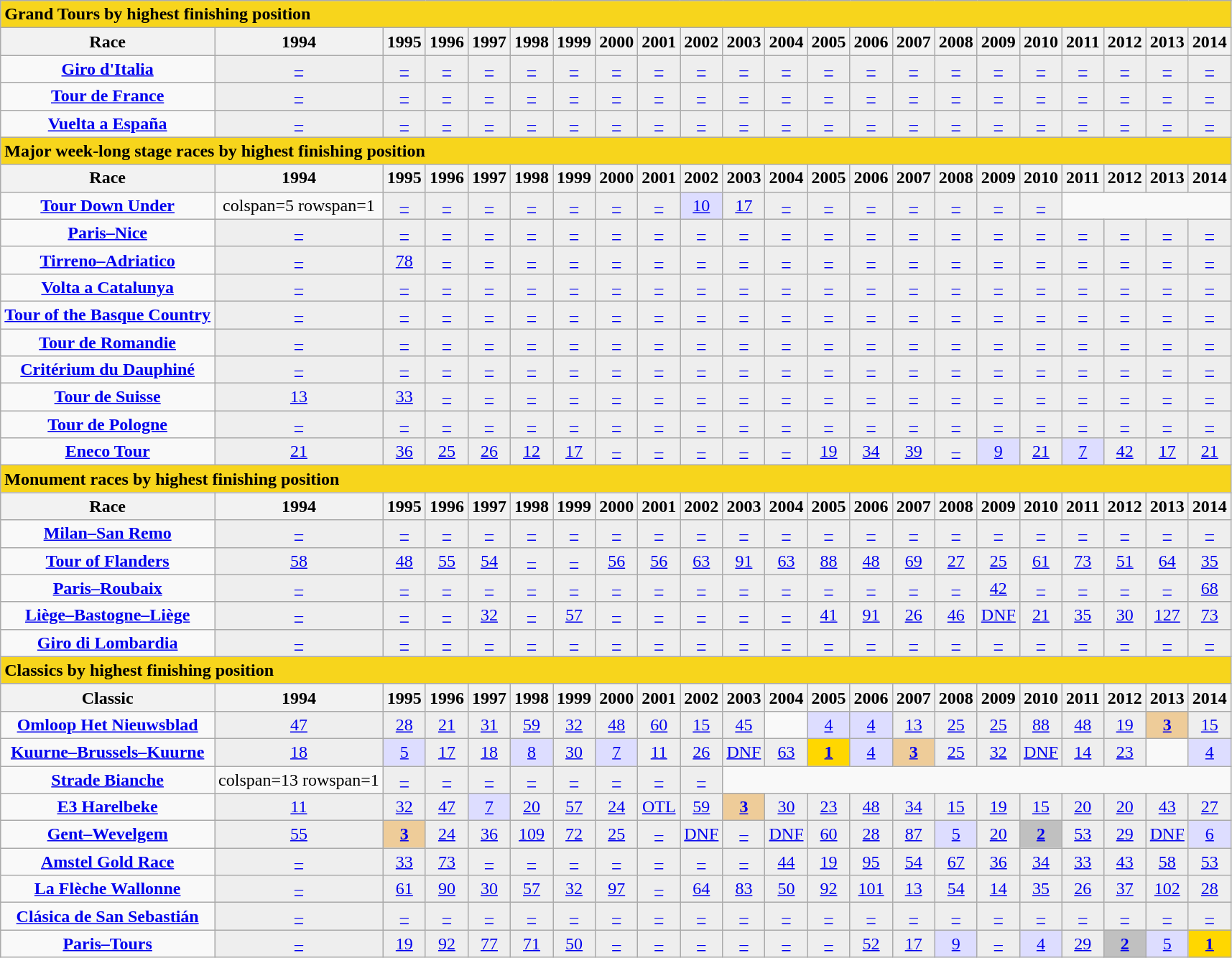<table class="wikitable">
<tr style="background:#eee;">
<td style="background:#F7D51C;" colspan=35><strong>Grand Tours by highest finishing position</strong></td>
</tr>
<tr>
<th>Race</th>
<th>1994</th>
<th>1995</th>
<th>1996</th>
<th>1997</th>
<th>1998</th>
<th>1999</th>
<th>2000</th>
<th>2001</th>
<th>2002</th>
<th>2003</th>
<th>2004</th>
<th>2005</th>
<th>2006</th>
<th>2007</th>
<th>2008</th>
<th>2009</th>
<th>2010</th>
<th>2011</th>
<th>2012</th>
<th>2013</th>
<th>2014</th>
</tr>
<tr align="center">
<td><strong><a href='#'>Giro d'Italia</a></strong></td>
<td style="background:#eee;"><a href='#'>–</a></td>
<td style="background:#eee;"><a href='#'>–</a></td>
<td style="background:#eee;"><a href='#'>–</a></td>
<td style="background:#eee;"><a href='#'>–</a></td>
<td style="background:#eee;"><a href='#'>–</a></td>
<td style="background:#eee;"><a href='#'>–</a></td>
<td style="background:#eee;"><a href='#'>–</a></td>
<td style="background:#eee;"><a href='#'>–</a></td>
<td style="background:#eee;"><a href='#'>–</a></td>
<td style="background:#eee;"><a href='#'>–</a></td>
<td style="background:#eee;"><a href='#'>–</a></td>
<td style="background:#eee;"><a href='#'>–</a></td>
<td style="background:#eee;"><a href='#'>–</a></td>
<td style="background:#eee;"><a href='#'>–</a></td>
<td style="background:#eee;"><a href='#'>–</a></td>
<td style="background:#eee;"><a href='#'>–</a></td>
<td style="background:#eee;"><a href='#'>–</a></td>
<td style="background:#eee;"><a href='#'>–</a></td>
<td style="background:#eee;"><a href='#'>–</a></td>
<td style="background:#eee;"><a href='#'>–</a></td>
<td style="background:#eee;"><a href='#'>–</a></td>
</tr>
<tr align="center">
<td><strong><a href='#'>Tour de France</a></strong></td>
<td style="background:#eee;"><a href='#'>–</a></td>
<td style="background:#eee;"><a href='#'>–</a></td>
<td style="background:#eee;"><a href='#'>–</a></td>
<td style="background:#eee;"><a href='#'>–</a></td>
<td style="background:#eee;"><a href='#'>–</a></td>
<td style="background:#eee;"><a href='#'>–</a></td>
<td style="background:#eee;"><a href='#'>–</a></td>
<td style="background:#eee;"><a href='#'>–</a></td>
<td style="background:#eee;"><a href='#'>–</a></td>
<td style="background:#eee;"><a href='#'>–</a></td>
<td style="background:#eee;"><a href='#'>–</a></td>
<td style="background:#eee;"><a href='#'>–</a></td>
<td style="background:#eee;"><a href='#'>–</a></td>
<td style="background:#eee;"><a href='#'>–</a></td>
<td style="background:#eee;"><a href='#'>–</a></td>
<td style="background:#eee;"><a href='#'>–</a></td>
<td style="background:#eee;"><a href='#'>–</a></td>
<td style="background:#eee;"><a href='#'>–</a></td>
<td style="background:#eee;"><a href='#'>–</a></td>
<td style="background:#eee;"><a href='#'>–</a></td>
<td style="background:#eee;"><a href='#'>–</a></td>
</tr>
<tr align="center">
<td><strong><a href='#'>Vuelta a España</a></strong></td>
<td style="background:#eee;"><a href='#'>–</a></td>
<td style="background:#eee;"><a href='#'>–</a></td>
<td style="background:#eee;"><a href='#'>–</a></td>
<td style="background:#eee;"><a href='#'>–</a></td>
<td style="background:#eee;"><a href='#'>–</a></td>
<td style="background:#eee;"><a href='#'>–</a></td>
<td style="background:#eee;"><a href='#'>–</a></td>
<td style="background:#eee;"><a href='#'>–</a></td>
<td style="background:#eee;"><a href='#'>–</a></td>
<td style="background:#eee;"><a href='#'>–</a></td>
<td style="background:#eee;"><a href='#'>–</a></td>
<td style="background:#eee;"><a href='#'>–</a></td>
<td style="background:#eee;"><a href='#'>–</a></td>
<td style="background:#eee;"><a href='#'>–</a></td>
<td style="background:#eee;"><a href='#'>–</a></td>
<td style="background:#eee;"><a href='#'>–</a></td>
<td style="background:#eee;"><a href='#'>–</a></td>
<td style="background:#eee;"><a href='#'>–</a></td>
<td style="background:#eee;"><a href='#'>–</a></td>
<td style="background:#eee;"><a href='#'>–</a></td>
<td style="background:#eee;"><a href='#'>–</a></td>
</tr>
<tr>
<td style="background:#F7D51C;" colspan=35><strong>Major week-long stage races by highest finishing position</strong></td>
</tr>
<tr>
<th>Race</th>
<th>1994</th>
<th>1995</th>
<th>1996</th>
<th>1997</th>
<th>1998</th>
<th>1999</th>
<th>2000</th>
<th>2001</th>
<th>2002</th>
<th>2003</th>
<th>2004</th>
<th>2005</th>
<th>2006</th>
<th>2007</th>
<th>2008</th>
<th>2009</th>
<th>2010</th>
<th>2011</th>
<th>2012</th>
<th>2013</th>
<th>2014</th>
</tr>
<tr align="center">
<td><strong><a href='#'>Tour Down Under</a></strong></td>
<td>colspan=5 rowspan=1 </td>
<td style="background:#eee;"><a href='#'>–</a></td>
<td style="background:#eee;"><a href='#'>–</a></td>
<td style="background:#eee;"><a href='#'>–</a></td>
<td style="background:#eee;"><a href='#'>–</a></td>
<td style="background:#eee;"><a href='#'>–</a></td>
<td style="background:#eee;"><a href='#'>–</a></td>
<td style="background:#eee;"><a href='#'>–</a></td>
<td style="background:#ddf;"><a href='#'>10</a></td>
<td style="background:#eee;"><a href='#'>17</a></td>
<td style="background:#eee;"><a href='#'>–</a></td>
<td style="background:#eee;"><a href='#'>–</a></td>
<td style="background:#eee;"><a href='#'>–</a></td>
<td style="background:#eee;"><a href='#'>–</a></td>
<td style="background:#eee;"><a href='#'>–</a></td>
<td style="background:#eee;"><a href='#'>–</a></td>
<td style="background:#eee;"><a href='#'>–</a></td>
</tr>
<tr align="center">
<td><strong><a href='#'>Paris–Nice</a></strong></td>
<td style="background:#eee;"><a href='#'>–</a></td>
<td style="background:#eee;"><a href='#'>–</a></td>
<td style="background:#eee;"><a href='#'>–</a></td>
<td style="background:#eee;"><a href='#'>–</a></td>
<td style="background:#eee;"><a href='#'>–</a></td>
<td style="background:#eee;"><a href='#'>–</a></td>
<td style="background:#eee;"><a href='#'>–</a></td>
<td style="background:#eee;"><a href='#'>–</a></td>
<td style="background:#eee;"><a href='#'>–</a></td>
<td style="background:#eee;"><a href='#'>–</a></td>
<td style="background:#eee;"><a href='#'>–</a></td>
<td style="background:#eee;"><a href='#'>–</a></td>
<td style="background:#eee;"><a href='#'>–</a></td>
<td style="background:#eee;"><a href='#'>–</a></td>
<td style="background:#eee;"><a href='#'>–</a></td>
<td style="background:#eee;"><a href='#'>–</a></td>
<td style="background:#eee;"><a href='#'>–</a></td>
<td style="background:#eee;"><a href='#'>–</a></td>
<td style="background:#eee;"><a href='#'>–</a></td>
<td style="background:#eee;"><a href='#'>–</a></td>
<td style="background:#eee;"><a href='#'>–</a></td>
</tr>
<tr align="center">
<td><strong><a href='#'>Tirreno–Adriatico</a></strong></td>
<td style="background:#eee;"><a href='#'>–</a></td>
<td style="background:#eee;"><a href='#'>78</a></td>
<td style="background:#eee;"><a href='#'>–</a></td>
<td style="background:#eee;"><a href='#'>–</a></td>
<td style="background:#eee;"><a href='#'>–</a></td>
<td style="background:#eee;"><a href='#'>–</a></td>
<td style="background:#eee;"><a href='#'>–</a></td>
<td style="background:#eee;"><a href='#'>–</a></td>
<td style="background:#eee;"><a href='#'>–</a></td>
<td style="background:#eee;"><a href='#'>–</a></td>
<td style="background:#eee;"><a href='#'>–</a></td>
<td style="background:#eee;"><a href='#'>–</a></td>
<td style="background:#eee;"><a href='#'>–</a></td>
<td style="background:#eee;"><a href='#'>–</a></td>
<td style="background:#eee;"><a href='#'>–</a></td>
<td style="background:#eee;"><a href='#'>–</a></td>
<td style="background:#eee;"><a href='#'>–</a></td>
<td style="background:#eee;"><a href='#'>–</a></td>
<td style="background:#eee;"><a href='#'>–</a></td>
<td style="background:#eee;"><a href='#'>–</a></td>
<td style="background:#eee;"><a href='#'>–</a></td>
</tr>
<tr align="center">
<td><strong><a href='#'>Volta a Catalunya</a></strong></td>
<td style="background:#eee;"><a href='#'>–</a></td>
<td style="background:#eee;"><a href='#'>–</a></td>
<td style="background:#eee;"><a href='#'>–</a></td>
<td style="background:#eee;"><a href='#'>–</a></td>
<td style="background:#eee;"><a href='#'>–</a></td>
<td style="background:#eee;"><a href='#'>–</a></td>
<td style="background:#eee;"><a href='#'>–</a></td>
<td style="background:#eee;"><a href='#'>–</a></td>
<td style="background:#eee;"><a href='#'>–</a></td>
<td style="background:#eee;"><a href='#'>–</a></td>
<td style="background:#eee;"><a href='#'>–</a></td>
<td style="background:#eee;"><a href='#'>–</a></td>
<td style="background:#eee;"><a href='#'>–</a></td>
<td style="background:#eee;"><a href='#'>–</a></td>
<td style="background:#eee;"><a href='#'>–</a></td>
<td style="background:#eee;"><a href='#'>–</a></td>
<td style="background:#eee;"><a href='#'>–</a></td>
<td style="background:#eee;"><a href='#'>–</a></td>
<td style="background:#eee;"><a href='#'>–</a></td>
<td style="background:#eee;"><a href='#'>–</a></td>
<td style="background:#eee;"><a href='#'>–</a></td>
</tr>
<tr align="center">
<td><strong><a href='#'>Tour of the Basque Country</a></strong></td>
<td style="background:#eee;"><a href='#'>–</a></td>
<td style="background:#eee;"><a href='#'>–</a></td>
<td style="background:#eee;"><a href='#'>–</a></td>
<td style="background:#eee;"><a href='#'>–</a></td>
<td style="background:#eee;"><a href='#'>–</a></td>
<td style="background:#eee;"><a href='#'>–</a></td>
<td style="background:#eee;"><a href='#'>–</a></td>
<td style="background:#eee;"><a href='#'>–</a></td>
<td style="background:#eee;"><a href='#'>–</a></td>
<td style="background:#eee;"><a href='#'>–</a></td>
<td style="background:#eee;"><a href='#'>–</a></td>
<td style="background:#eee;"><a href='#'>–</a></td>
<td style="background:#eee;"><a href='#'>–</a></td>
<td style="background:#eee;"><a href='#'>–</a></td>
<td style="background:#eee;"><a href='#'>–</a></td>
<td style="background:#eee;"><a href='#'>–</a></td>
<td style="background:#eee;"><a href='#'>–</a></td>
<td style="background:#eee;"><a href='#'>–</a></td>
<td style="background:#eee;"><a href='#'>–</a></td>
<td style="background:#eee;"><a href='#'>–</a></td>
<td style="background:#eee;"><a href='#'>–</a></td>
</tr>
<tr align="center">
<td><strong><a href='#'>Tour de Romandie</a></strong></td>
<td style="background:#eee;"><a href='#'>–</a></td>
<td style="background:#eee;"><a href='#'>–</a></td>
<td style="background:#eee;"><a href='#'>–</a></td>
<td style="background:#eee;"><a href='#'>–</a></td>
<td style="background:#eee;"><a href='#'>–</a></td>
<td style="background:#eee;"><a href='#'>–</a></td>
<td style="background:#eee;"><a href='#'>–</a></td>
<td style="background:#eee;"><a href='#'>–</a></td>
<td style="background:#eee;"><a href='#'>–</a></td>
<td style="background:#eee;"><a href='#'>–</a></td>
<td style="background:#eee;"><a href='#'>–</a></td>
<td style="background:#eee;"><a href='#'>–</a></td>
<td style="background:#eee;"><a href='#'>–</a></td>
<td style="background:#eee;"><a href='#'>–</a></td>
<td style="background:#eee;"><a href='#'>–</a></td>
<td style="background:#eee;"><a href='#'>–</a></td>
<td style="background:#eee;"><a href='#'>–</a></td>
<td style="background:#eee;"><a href='#'>–</a></td>
<td style="background:#eee;"><a href='#'>–</a></td>
<td style="background:#eee;"><a href='#'>–</a></td>
<td style="background:#eee;"><a href='#'>–</a></td>
</tr>
<tr align="center">
<td><strong><a href='#'>Critérium du Dauphiné</a></strong></td>
<td style="background:#eee;"><a href='#'>–</a></td>
<td style="background:#eee;"><a href='#'>–</a></td>
<td style="background:#eee;"><a href='#'>–</a></td>
<td style="background:#eee;"><a href='#'>–</a></td>
<td style="background:#eee;"><a href='#'>–</a></td>
<td style="background:#eee;"><a href='#'>–</a></td>
<td style="background:#eee;"><a href='#'>–</a></td>
<td style="background:#eee;"><a href='#'>–</a></td>
<td style="background:#eee;"><a href='#'>–</a></td>
<td style="background:#eee;"><a href='#'>–</a></td>
<td style="background:#eee;"><a href='#'>–</a></td>
<td style="background:#eee;"><a href='#'>–</a></td>
<td style="background:#eee;"><a href='#'>–</a></td>
<td style="background:#eee;"><a href='#'>–</a></td>
<td style="background:#eee;"><a href='#'>–</a></td>
<td style="background:#eee;"><a href='#'>–</a></td>
<td style="background:#eee;"><a href='#'>–</a></td>
<td style="background:#eee;"><a href='#'>–</a></td>
<td style="background:#eee;"><a href='#'>–</a></td>
<td style="background:#eee;"><a href='#'>–</a></td>
<td style="background:#eee;"><a href='#'>–</a></td>
</tr>
<tr align="center">
<td><strong><a href='#'>Tour de Suisse</a></strong></td>
<td style="background:#eee;"><a href='#'>13</a></td>
<td style="background:#eee;"><a href='#'>33</a></td>
<td style="background:#eee;"><a href='#'>–</a></td>
<td style="background:#eee;"><a href='#'>–</a></td>
<td style="background:#eee;"><a href='#'>–</a></td>
<td style="background:#eee;"><a href='#'>–</a></td>
<td style="background:#eee;"><a href='#'>–</a></td>
<td style="background:#eee;"><a href='#'>–</a></td>
<td style="background:#eee;"><a href='#'>–</a></td>
<td style="background:#eee;"><a href='#'>–</a></td>
<td style="background:#eee;"><a href='#'>–</a></td>
<td style="background:#eee;"><a href='#'>–</a></td>
<td style="background:#eee;"><a href='#'>–</a></td>
<td style="background:#eee;"><a href='#'>–</a></td>
<td style="background:#eee;"><a href='#'>–</a></td>
<td style="background:#eee;"><a href='#'>–</a></td>
<td style="background:#eee;"><a href='#'>–</a></td>
<td style="background:#eee;"><a href='#'>–</a></td>
<td style="background:#eee;"><a href='#'>–</a></td>
<td style="background:#eee;"><a href='#'>–</a></td>
<td style="background:#eee;"><a href='#'>–</a></td>
</tr>
<tr align="center">
<td><strong><a href='#'>Tour de Pologne</a></strong></td>
<td style="background:#eee;"><a href='#'>–</a></td>
<td style="background:#eee;"><a href='#'>–</a></td>
<td style="background:#eee;"><a href='#'>–</a></td>
<td style="background:#eee;"><a href='#'>–</a></td>
<td style="background:#eee;"><a href='#'>–</a></td>
<td style="background:#eee;"><a href='#'>–</a></td>
<td style="background:#eee;"><a href='#'>–</a></td>
<td style="background:#eee;"><a href='#'>–</a></td>
<td style="background:#eee;"><a href='#'>–</a></td>
<td style="background:#eee;"><a href='#'>–</a></td>
<td style="background:#eee;"><a href='#'>–</a></td>
<td style="background:#eee;"><a href='#'>–</a></td>
<td style="background:#eee;"><a href='#'>–</a></td>
<td style="background:#eee;"><a href='#'>–</a></td>
<td style="background:#eee;"><a href='#'>–</a></td>
<td style="background:#eee;"><a href='#'>–</a></td>
<td style="background:#eee;"><a href='#'>–</a></td>
<td style="background:#eee;"><a href='#'>–</a></td>
<td style="background:#eee;"><a href='#'>–</a></td>
<td style="background:#eee;"><a href='#'>–</a></td>
<td style="background:#eee;"><a href='#'>–</a></td>
</tr>
<tr align="center">
<td><strong><a href='#'>Eneco Tour</a></strong></td>
<td style="background:#eee;"><a href='#'>21</a></td>
<td style="background:#eee;"><a href='#'>36</a></td>
<td style="background:#eee;"><a href='#'>25</a></td>
<td style="background:#eee;"><a href='#'>26</a></td>
<td style="background:#eee;"><a href='#'>12</a></td>
<td style="background:#eee;"><a href='#'>17</a></td>
<td style="background:#eee;"><a href='#'>–</a></td>
<td style="background:#eee;"><a href='#'>–</a></td>
<td style="background:#eee;"><a href='#'>–</a></td>
<td style="background:#eee;"><a href='#'>–</a></td>
<td style="background:#eee;"><a href='#'>–</a></td>
<td style="background:#eee;"><a href='#'>19</a></td>
<td style="background:#eee;"><a href='#'>34</a></td>
<td style="background:#eee;"><a href='#'>39</a></td>
<td style="background:#eee;"><a href='#'>–</a></td>
<td style="background:#ddf;"><a href='#'>9</a></td>
<td style="background:#eee;"><a href='#'>21</a></td>
<td style="background:#ddf;"><a href='#'>7</a></td>
<td style="background:#eee;"><a href='#'>42</a></td>
<td style="background:#eee;"><a href='#'>17</a></td>
<td style="background:#eee;"><a href='#'>21</a></td>
</tr>
<tr>
<td style="background:#F7D51C;" colspan=35><strong>Monument races by highest finishing position</strong></td>
</tr>
<tr>
<th>Race</th>
<th>1994</th>
<th>1995</th>
<th>1996</th>
<th>1997</th>
<th>1998</th>
<th>1999</th>
<th>2000</th>
<th>2001</th>
<th>2002</th>
<th>2003</th>
<th>2004</th>
<th>2005</th>
<th>2006</th>
<th>2007</th>
<th>2008</th>
<th>2009</th>
<th>2010</th>
<th>2011</th>
<th>2012</th>
<th>2013</th>
<th>2014</th>
</tr>
<tr align="center">
<td><strong><a href='#'>Milan–San Remo</a></strong></td>
<td style="background:#eee;"><a href='#'>–</a></td>
<td style="background:#eee;"><a href='#'>–</a></td>
<td style="background:#eee;"><a href='#'>–</a></td>
<td style="background:#eee;"><a href='#'>–</a></td>
<td style="background:#eee;"><a href='#'>–</a></td>
<td style="background:#eee;"><a href='#'>–</a></td>
<td style="background:#eee;"><a href='#'>–</a></td>
<td style="background:#eee;"><a href='#'>–</a></td>
<td style="background:#eee;"><a href='#'>–</a></td>
<td style="background:#eee;"><a href='#'>–</a></td>
<td style="background:#eee;"><a href='#'>–</a></td>
<td style="background:#eee;"><a href='#'>–</a></td>
<td style="background:#eee;"><a href='#'>–</a></td>
<td style="background:#eee;"><a href='#'>–</a></td>
<td style="background:#eee;"><a href='#'>–</a></td>
<td style="background:#eee;"><a href='#'>–</a></td>
<td style="background:#eee;"><a href='#'>–</a></td>
<td style="background:#eee;"><a href='#'>–</a></td>
<td style="background:#eee;"><a href='#'>–</a></td>
<td style="background:#eee;"><a href='#'>–</a></td>
<td style="background:#eee;"><a href='#'>–</a></td>
</tr>
<tr align="center">
<td><strong><a href='#'>Tour of Flanders</a></strong></td>
<td style="background:#eee;"><a href='#'>58</a></td>
<td style="background:#eee;"><a href='#'>48</a></td>
<td style="background:#eee;"><a href='#'>55</a></td>
<td style="background:#eee;"><a href='#'>54</a></td>
<td style="background:#eee;"><a href='#'>–</a></td>
<td style="background:#eee;"><a href='#'>–</a></td>
<td style="background:#eee;"><a href='#'>56</a></td>
<td style="background:#eee;"><a href='#'>56</a></td>
<td style="background:#eee;"><a href='#'>63</a></td>
<td style="background:#eee;"><a href='#'>91</a></td>
<td style="background:#eee;"><a href='#'>63</a></td>
<td style="background:#eee;"><a href='#'>88</a></td>
<td style="background:#eee;"><a href='#'>48</a></td>
<td style="background:#eee;"><a href='#'>69</a></td>
<td style="background:#eee;"><a href='#'>27</a></td>
<td style="background:#eee;"><a href='#'>25</a></td>
<td style="background:#eee;"><a href='#'>61</a></td>
<td style="background:#eee;"><a href='#'>73</a></td>
<td style="background:#eee;"><a href='#'>51</a></td>
<td style="background:#eee;"><a href='#'>64</a></td>
<td style="background:#eee;"><a href='#'>35</a></td>
</tr>
<tr align="center">
<td><strong><a href='#'>Paris–Roubaix</a></strong></td>
<td style="background:#eee;"><a href='#'>–</a></td>
<td style="background:#eee;"><a href='#'>–</a></td>
<td style="background:#eee;"><a href='#'>–</a></td>
<td style="background:#eee;"><a href='#'>–</a></td>
<td style="background:#eee;"><a href='#'>–</a></td>
<td style="background:#eee;"><a href='#'>–</a></td>
<td style="background:#eee;"><a href='#'>–</a></td>
<td style="background:#eee;"><a href='#'>–</a></td>
<td style="background:#eee;"><a href='#'>–</a></td>
<td style="background:#eee;"><a href='#'>–</a></td>
<td style="background:#eee;"><a href='#'>–</a></td>
<td style="background:#eee;"><a href='#'>–</a></td>
<td style="background:#eee;"><a href='#'>–</a></td>
<td style="background:#eee;"><a href='#'>–</a></td>
<td style="background:#eee;"><a href='#'>–</a></td>
<td style="background:#eee;"><a href='#'>42</a></td>
<td style="background:#eee;"><a href='#'>–</a></td>
<td style="background:#eee;"><a href='#'>–</a></td>
<td style="background:#eee;"><a href='#'>–</a></td>
<td style="background:#eee;"><a href='#'>–</a></td>
<td style="background:#eee;"><a href='#'>68</a></td>
</tr>
<tr align="center">
<td><strong><a href='#'>Liège–Bastogne–Liège</a></strong></td>
<td style="background:#eee;"><a href='#'>–</a></td>
<td style="background:#eee;"><a href='#'>–</a></td>
<td style="background:#eee;"><a href='#'>–</a></td>
<td style="background:#eee;"><a href='#'>32</a></td>
<td style="background:#eee;"><a href='#'>–</a></td>
<td style="background:#eee;"><a href='#'>57</a></td>
<td style="background:#eee;"><a href='#'>–</a></td>
<td style="background:#eee;"><a href='#'>–</a></td>
<td style="background:#eee;"><a href='#'>–</a></td>
<td style="background:#eee;"><a href='#'>–</a></td>
<td style="background:#eee;"><a href='#'>–</a></td>
<td style="background:#eee;"><a href='#'>41</a></td>
<td style="background:#eee;"><a href='#'>91</a></td>
<td style="background:#eee;"><a href='#'>26</a></td>
<td style="background:#eee;"><a href='#'>46</a></td>
<td style="background:#eee;"><a href='#'>DNF</a></td>
<td style="background:#eee;"><a href='#'>21</a></td>
<td style="background:#eee;"><a href='#'>35</a></td>
<td style="background:#eee;"><a href='#'>30</a></td>
<td style="background:#eee;"><a href='#'>127</a></td>
<td style="background:#eee;"><a href='#'>73</a></td>
</tr>
<tr align="center">
<td><strong><a href='#'>Giro di Lombardia</a></strong></td>
<td style="background:#eee;"><a href='#'>–</a></td>
<td style="background:#eee;"><a href='#'>–</a></td>
<td style="background:#eee;"><a href='#'>–</a></td>
<td style="background:#eee;"><a href='#'>–</a></td>
<td style="background:#eee;"><a href='#'>–</a></td>
<td style="background:#eee;"><a href='#'>–</a></td>
<td style="background:#eee;"><a href='#'>–</a></td>
<td style="background:#eee;"><a href='#'>–</a></td>
<td style="background:#eee;"><a href='#'>–</a></td>
<td style="background:#eee;"><a href='#'>–</a></td>
<td style="background:#eee;"><a href='#'>–</a></td>
<td style="background:#eee;"><a href='#'>–</a></td>
<td style="background:#eee;"><a href='#'>–</a></td>
<td style="background:#eee;"><a href='#'>–</a></td>
<td style="background:#eee;"><a href='#'>–</a></td>
<td style="background:#eee;"><a href='#'>–</a></td>
<td style="background:#eee;"><a href='#'>–</a></td>
<td style="background:#eee;"><a href='#'>–</a></td>
<td style="background:#eee;"><a href='#'>–</a></td>
<td style="background:#eee;"><a href='#'>–</a></td>
<td style="background:#eee;"><a href='#'>–</a></td>
</tr>
<tr>
<td style="background:#F7D51C;" colspan=35><strong>Classics by highest finishing position</strong></td>
</tr>
<tr>
<th>Classic</th>
<th>1994</th>
<th>1995</th>
<th>1996</th>
<th>1997</th>
<th>1998</th>
<th>1999</th>
<th>2000</th>
<th>2001</th>
<th>2002</th>
<th>2003</th>
<th>2004</th>
<th>2005</th>
<th>2006</th>
<th>2007</th>
<th>2008</th>
<th>2009</th>
<th>2010</th>
<th>2011</th>
<th>2012</th>
<th>2013</th>
<th>2014</th>
</tr>
<tr align="center">
<td><strong><a href='#'>Omloop Het Nieuwsblad</a></strong></td>
<td style="background:#eee;"><a href='#'>47</a></td>
<td style="background:#eee;"><a href='#'>28</a></td>
<td style="background:#eee;"><a href='#'>21</a></td>
<td style="background:#eee;"><a href='#'>31</a></td>
<td style="background:#eee;"><a href='#'>59</a></td>
<td style="background:#eee;"><a href='#'>32</a></td>
<td style="background:#eee;"><a href='#'>48</a></td>
<td style="background:#eee;"><a href='#'>60</a></td>
<td style="background:#eee;"><a href='#'>15</a></td>
<td style="background:#eee;"><a href='#'>45</a></td>
<td></td>
<td style="background:#ddf;"><a href='#'>4</a></td>
<td style="background:#ddf;"><a href='#'>4</a></td>
<td style="background:#eee;"><a href='#'>13</a></td>
<td style="background:#eee;"><a href='#'>25</a></td>
<td style="background:#eee;"><a href='#'>25</a></td>
<td style="background:#eee;"><a href='#'>88</a></td>
<td style="background:#eee;"><a href='#'>48</a></td>
<td style="background:#eee;"><a href='#'>19</a></td>
<td style="background:#ec9;"><a href='#'><strong>3</strong></a></td>
<td style="background:#eee;"><a href='#'>15</a></td>
</tr>
<tr align="center">
<td><strong><a href='#'>Kuurne–Brussels–Kuurne</a></strong></td>
<td style="background:#eee;"><a href='#'>18</a></td>
<td style="background:#ddf;"><a href='#'>5</a></td>
<td style="background:#eee;"><a href='#'>17</a></td>
<td style="background:#eee;"><a href='#'>18</a></td>
<td style="background:#ddf;"><a href='#'>8</a></td>
<td style="background:#eee;"><a href='#'>30</a></td>
<td style="background:#ddf;"><a href='#'>7</a></td>
<td style="background:#eee;"><a href='#'>11</a></td>
<td style="background:#eee;"><a href='#'>26</a></td>
<td style="background:#eee;"><a href='#'>DNF</a></td>
<td style="background:#eee;"><a href='#'>63</a></td>
<td style="background:gold;"><a href='#'><strong>1</strong></a></td>
<td style="background:#ddf;"><a href='#'>4</a></td>
<td style="background:#ec9;"><a href='#'><strong>3</strong></a></td>
<td style="background:#eee;"><a href='#'>25</a></td>
<td style="background:#eee;"><a href='#'>32</a></td>
<td style="background:#eee;"><a href='#'>DNF</a></td>
<td style="background:#eee;"><a href='#'>14</a></td>
<td style="background:#eee;"><a href='#'>23</a></td>
<td></td>
<td style="background:#ddf;"><a href='#'>4</a></td>
</tr>
<tr align="center">
<td><strong><a href='#'>Strade Bianche</a></strong></td>
<td>colspan=13 rowspan=1 </td>
<td style="background:#eee;"><a href='#'>–</a></td>
<td style="background:#eee;"><a href='#'>–</a></td>
<td style="background:#eee;"><a href='#'>–</a></td>
<td style="background:#eee;"><a href='#'>–</a></td>
<td style="background:#eee;"><a href='#'>–</a></td>
<td style="background:#eee;"><a href='#'>–</a></td>
<td style="background:#eee;"><a href='#'>–</a></td>
<td style="background:#eee;"><a href='#'>–</a></td>
</tr>
<tr align="center">
<td><strong><a href='#'>E3 Harelbeke</a></strong></td>
<td style="background:#eee;"><a href='#'>11</a></td>
<td style="background:#eee;"><a href='#'>32</a></td>
<td style="background:#eee;"><a href='#'>47</a></td>
<td style="background:#ddf;"><a href='#'>7</a></td>
<td style="background:#eee;"><a href='#'>20</a></td>
<td style="background:#eee;"><a href='#'>57</a></td>
<td style="background:#eee;"><a href='#'>24</a></td>
<td style="background:#eee;"><a href='#'>OTL</a></td>
<td style="background:#eee;"><a href='#'>59</a></td>
<td style="background:#ec9;"><a href='#'><strong>3</strong></a></td>
<td style="background:#eee;"><a href='#'>30</a></td>
<td style="background:#eee;"><a href='#'>23</a></td>
<td style="background:#eee;"><a href='#'>48</a></td>
<td style="background:#eee;"><a href='#'>34</a></td>
<td style="background:#eee;"><a href='#'>15</a></td>
<td style="background:#eee;"><a href='#'>19</a></td>
<td style="background:#eee;"><a href='#'>15</a></td>
<td style="background:#eee;"><a href='#'>20</a></td>
<td style="background:#eee;"><a href='#'>20</a></td>
<td style="background:#eee;"><a href='#'>43</a></td>
<td style="background:#eee;"><a href='#'>27</a></td>
</tr>
<tr align="center">
<td><strong><a href='#'>Gent–Wevelgem</a></strong></td>
<td style="background:#eee;"><a href='#'>55</a></td>
<td style="background:#ec9;"><a href='#'><strong>3</strong></a></td>
<td style="background:#eee;"><a href='#'>24</a></td>
<td style="background:#eee;"><a href='#'>36</a></td>
<td style="background:#eee;"><a href='#'>109</a></td>
<td style="background:#eee;"><a href='#'>72</a></td>
<td style="background:#eee;"><a href='#'>25</a></td>
<td style="background:#eee;"><a href='#'>–</a></td>
<td style="background:#eee;"><a href='#'>DNF</a></td>
<td style="background:#eee;"><a href='#'>–</a></td>
<td style="background:#eee;"><a href='#'>DNF</a></td>
<td style="background:#eee;"><a href='#'>60</a></td>
<td style="background:#eee;"><a href='#'>28</a></td>
<td style="background:#eee;"><a href='#'>87</a></td>
<td style="background:#ddf;"><a href='#'>5</a></td>
<td style="background:#eee;"><a href='#'>20</a></td>
<td style="background:silver;"><a href='#'><strong>2</strong></a></td>
<td style="background:#eee;"><a href='#'>53</a></td>
<td style="background:#eee;"><a href='#'>29</a></td>
<td style="background:#eee;"><a href='#'>DNF</a></td>
<td style="background:#ddf;"><a href='#'>6</a></td>
</tr>
<tr align="center">
<td><strong><a href='#'>Amstel Gold Race</a></strong></td>
<td style="background:#eee;"><a href='#'>–</a></td>
<td style="background:#eee;"><a href='#'>33</a></td>
<td style="background:#eee;"><a href='#'>73</a></td>
<td style="background:#eee;"><a href='#'>–</a></td>
<td style="background:#eee;"><a href='#'>–</a></td>
<td style="background:#eee;"><a href='#'>–</a></td>
<td style="background:#eee;"><a href='#'>–</a></td>
<td style="background:#eee;"><a href='#'>–</a></td>
<td style="background:#eee;"><a href='#'>–</a></td>
<td style="background:#eee;"><a href='#'>–</a></td>
<td style="background:#eee;"><a href='#'>44</a></td>
<td style="background:#eee;"><a href='#'>19</a></td>
<td style="background:#eee;"><a href='#'>95</a></td>
<td style="background:#eee;"><a href='#'>54</a></td>
<td style="background:#eee;"><a href='#'>67</a></td>
<td style="background:#eee;"><a href='#'>36</a></td>
<td style="background:#eee;"><a href='#'>34</a></td>
<td style="background:#eee;"><a href='#'>33</a></td>
<td style="background:#eee;"><a href='#'>43</a></td>
<td style="background:#eee;"><a href='#'>58</a></td>
<td style="background:#eee;"><a href='#'>53</a></td>
</tr>
<tr align="center">
<td><strong><a href='#'>La Flèche Wallonne</a></strong></td>
<td style="background:#eee;"><a href='#'>–</a></td>
<td style="background:#eee;"><a href='#'>61</a></td>
<td style="background:#eee;"><a href='#'>90</a></td>
<td style="background:#eee;"><a href='#'>30</a></td>
<td style="background:#eee;"><a href='#'>57</a></td>
<td style="background:#eee;"><a href='#'>32</a></td>
<td style="background:#eee;"><a href='#'>97</a></td>
<td style="background:#eee;"><a href='#'>–</a></td>
<td style="background:#eee;"><a href='#'>64</a></td>
<td style="background:#eee;"><a href='#'>83</a></td>
<td style="background:#eee;"><a href='#'>50</a></td>
<td style="background:#eee;"><a href='#'>92</a></td>
<td style="background:#eee;"><a href='#'>101</a></td>
<td style="background:#eee;"><a href='#'>13</a></td>
<td style="background:#eee;"><a href='#'>54</a></td>
<td style="background:#eee;"><a href='#'>14</a></td>
<td style="background:#eee;"><a href='#'>35</a></td>
<td style="background:#eee;"><a href='#'>26</a></td>
<td style="background:#eee;"><a href='#'>37</a></td>
<td style="background:#eee;"><a href='#'>102</a></td>
<td style="background:#eee;"><a href='#'>28</a></td>
</tr>
<tr align="center">
<td><strong><a href='#'>Clásica de San Sebastián</a></strong></td>
<td style="background:#eee;"><a href='#'>–</a></td>
<td style="background:#eee;"><a href='#'>–</a></td>
<td style="background:#eee;"><a href='#'>–</a></td>
<td style="background:#eee;"><a href='#'>–</a></td>
<td style="background:#eee;"><a href='#'>–</a></td>
<td style="background:#eee;"><a href='#'>–</a></td>
<td style="background:#eee;"><a href='#'>–</a></td>
<td style="background:#eee;"><a href='#'>–</a></td>
<td style="background:#eee;"><a href='#'>–</a></td>
<td style="background:#eee;"><a href='#'>–</a></td>
<td style="background:#eee;"><a href='#'>–</a></td>
<td style="background:#eee;"><a href='#'>–</a></td>
<td style="background:#eee;"><a href='#'>–</a></td>
<td style="background:#eee;"><a href='#'>–</a></td>
<td style="background:#eee;"><a href='#'>–</a></td>
<td style="background:#eee;"><a href='#'>–</a></td>
<td style="background:#eee;"><a href='#'>–</a></td>
<td style="background:#eee;"><a href='#'>–</a></td>
<td style="background:#eee;"><a href='#'>–</a></td>
<td style="background:#eee;"><a href='#'>–</a></td>
<td style="background:#eee;"><a href='#'>–</a></td>
</tr>
<tr align="center">
<td><strong><a href='#'>Paris–Tours</a></strong></td>
<td style="background:#eee;"><a href='#'>–</a></td>
<td style="background:#eee;"><a href='#'>19</a></td>
<td style="background:#eee;"><a href='#'>92</a></td>
<td style="background:#eee;"><a href='#'>77</a></td>
<td style="background:#eee;"><a href='#'>71</a></td>
<td style="background:#eee;"><a href='#'>50</a></td>
<td style="background:#eee;"><a href='#'>–</a></td>
<td style="background:#eee;"><a href='#'>–</a></td>
<td style="background:#eee;"><a href='#'>–</a></td>
<td style="background:#eee;"><a href='#'>–</a></td>
<td style="background:#eee;"><a href='#'>–</a></td>
<td style="background:#eee;"><a href='#'>–</a></td>
<td style="background:#eee;"><a href='#'>52</a></td>
<td style="background:#eee;"><a href='#'>17</a></td>
<td style="background:#ddf;"><a href='#'>9</a></td>
<td style="background:#eee;"><a href='#'>–</a></td>
<td style="background:#ddf;"><a href='#'>4</a></td>
<td style="background:#eee;"><a href='#'>29</a></td>
<td style="background:silver;"><a href='#'><strong>2</strong></a></td>
<td style="background:#ddf;"><a href='#'>5</a></td>
<td style="background:gold;"><a href='#'><strong>1</strong></a></td>
</tr>
</table>
